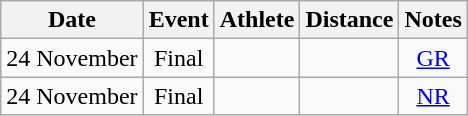<table class=wikitable style=text-align:center>
<tr>
<th>Date</th>
<th>Event</th>
<th>Athlete</th>
<th>Distance</th>
<th>Notes</th>
</tr>
<tr>
<td>24 November</td>
<td>Final</td>
<td align=left></td>
<td><strong></strong></td>
<td><a href='#'>GR</a></td>
</tr>
<tr>
<td>24 November</td>
<td>Final</td>
<td align=left></td>
<td><strong></strong></td>
<td><a href='#'>NR</a></td>
</tr>
</table>
